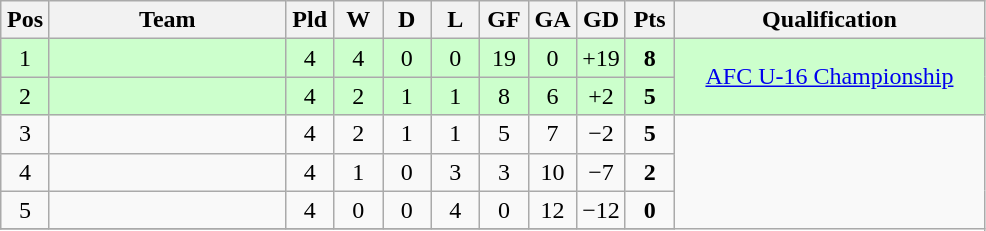<table class="wikitable" border="1" style="text-align: center;">
<tr>
<th width="25"><abbr>Pos</abbr></th>
<th width="150">Team</th>
<th width="25"><abbr>Pld</abbr></th>
<th width="25"><abbr>W</abbr></th>
<th width="25"><abbr>D</abbr></th>
<th width="25"><abbr>L</abbr></th>
<th width="25"><abbr>GF</abbr></th>
<th width="25"><abbr>GA</abbr></th>
<th width="25"><abbr>GD</abbr></th>
<th width="25"><abbr>Pts</abbr></th>
<th width="200">Qualification</th>
</tr>
<tr bgcolor=#CCFFCC>
<td>1</td>
<td align="left"></td>
<td>4</td>
<td>4</td>
<td>0</td>
<td>0</td>
<td>19</td>
<td>0</td>
<td>+19</td>
<td><strong>8</strong></td>
<td rowspan=2><a href='#'>AFC U-16 Championship</a></td>
</tr>
<tr bgcolor=#CCFFCC>
<td>2</td>
<td align="left"></td>
<td>4</td>
<td>2</td>
<td>1</td>
<td>1</td>
<td>8</td>
<td>6</td>
<td>+2</td>
<td><strong>5</strong></td>
</tr>
<tr>
<td>3</td>
<td align="left"></td>
<td>4</td>
<td>2</td>
<td>1</td>
<td>1</td>
<td>5</td>
<td>7</td>
<td>−2</td>
<td><strong>5</strong></td>
</tr>
<tr>
<td>4</td>
<td align="left"></td>
<td>4</td>
<td>1</td>
<td>0</td>
<td>3</td>
<td>3</td>
<td>10</td>
<td>−7</td>
<td><strong>2</strong></td>
</tr>
<tr>
<td>5</td>
<td align="left"></td>
<td>4</td>
<td>0</td>
<td>0</td>
<td>4</td>
<td>0</td>
<td>12</td>
<td>−12</td>
<td><strong>0</strong></td>
</tr>
<tr>
</tr>
</table>
